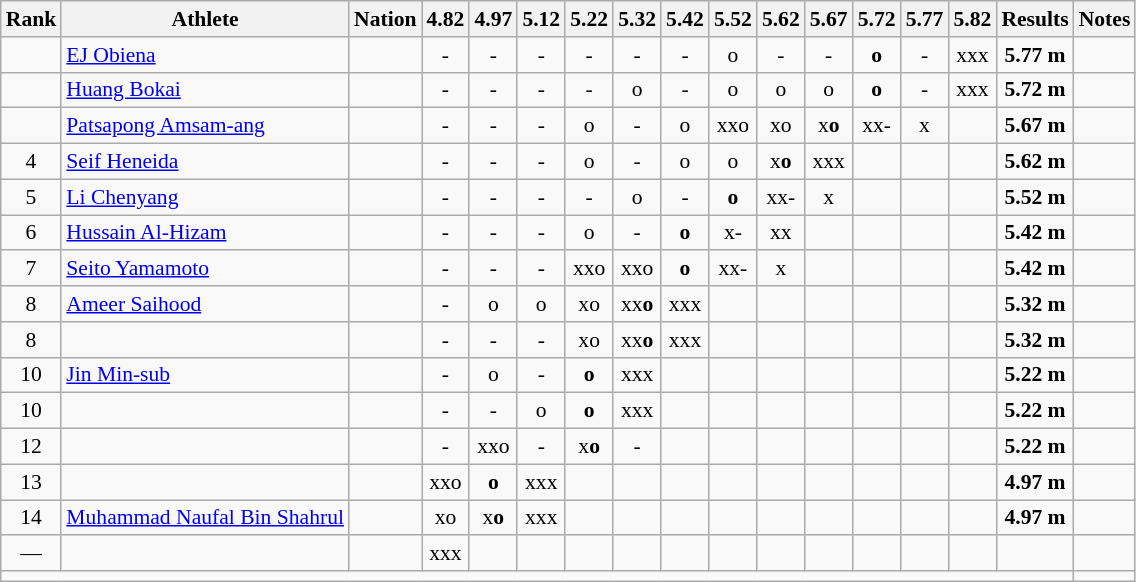<table class="wikitable sortable" style="text-align:center; font-size:90%">
<tr>
<th scope="col" style="width: 10px;">Rank</th>
<th scope="col">Athlete</th>
<th scope="col">Nation</th>
<th scope="col">4.82</th>
<th scope="col">4.97</th>
<th scope="col">5.12</th>
<th scope="col">5.22</th>
<th scope="col">5.32</th>
<th scope="col">5.42</th>
<th scope="col">5.52</th>
<th scope="col">5.62</th>
<th scope="col">5.67</th>
<th scope="col">5.72</th>
<th scope="col">5.77</th>
<th scope="col">5.82</th>
<th scope="col">Results</th>
<th scope="col">Notes</th>
</tr>
<tr>
<td></td>
<td align="left"><a href='#'>EJ Obiena</a></td>
<td align="left"></td>
<td>-</td>
<td>-</td>
<td>-</td>
<td>-</td>
<td>-</td>
<td>-</td>
<td>o</td>
<td>-</td>
<td>-</td>
<td><strong>o</strong></td>
<td>-</td>
<td>xxx</td>
<td><strong>5.77 m</strong></td>
<td></td>
</tr>
<tr>
<td></td>
<td align="left"><a href='#'>Huang Bokai</a></td>
<td align="left"></td>
<td>-</td>
<td>-</td>
<td>-</td>
<td>-</td>
<td>o</td>
<td>-</td>
<td>o</td>
<td>o</td>
<td>o</td>
<td><strong>o</strong></td>
<td>-</td>
<td>xxx</td>
<td><strong>5.72 m</strong></td>
<td></td>
</tr>
<tr>
<td></td>
<td align="left"><a href='#'>Patsapong Amsam-ang</a></td>
<td align="left"></td>
<td>-</td>
<td>-</td>
<td>-</td>
<td>o</td>
<td>-</td>
<td>o</td>
<td>xxo</td>
<td>xo</td>
<td>x<strong>o</strong></td>
<td>xx-</td>
<td>x</td>
<td></td>
<td><strong>5.67 m</strong></td>
<td></td>
</tr>
<tr>
<td>4</td>
<td align="left"><a href='#'>Seif Heneida</a></td>
<td align="left"></td>
<td>-</td>
<td>-</td>
<td>-</td>
<td>o</td>
<td>-</td>
<td>o</td>
<td>o</td>
<td>x<strong>o</strong></td>
<td>xxx</td>
<td></td>
<td></td>
<td></td>
<td><strong>5.62 m</strong></td>
<td></td>
</tr>
<tr>
<td>5</td>
<td align="left"><a href='#'>Li Chenyang</a></td>
<td align="left"></td>
<td>-</td>
<td>-</td>
<td>-</td>
<td>-</td>
<td>o</td>
<td>-</td>
<td><strong>o</strong></td>
<td>xx-</td>
<td>x</td>
<td></td>
<td></td>
<td></td>
<td><strong>5.52 m</strong></td>
<td></td>
</tr>
<tr>
<td>6</td>
<td align="left"><a href='#'>Hussain Al-Hizam</a></td>
<td align="left"></td>
<td>-</td>
<td>-</td>
<td>-</td>
<td>o</td>
<td>-</td>
<td><strong>o</strong></td>
<td>x-</td>
<td>xx</td>
<td></td>
<td></td>
<td></td>
<td></td>
<td><strong>5.42 m</strong></td>
<td></td>
</tr>
<tr>
<td>7</td>
<td align="left"><a href='#'>Seito Yamamoto</a></td>
<td align="left"></td>
<td>-</td>
<td>-</td>
<td>-</td>
<td>xxo</td>
<td>xxo</td>
<td><strong>o</strong></td>
<td>xx-</td>
<td>x</td>
<td></td>
<td></td>
<td></td>
<td></td>
<td><strong>5.42 m</strong></td>
<td></td>
</tr>
<tr>
<td>8</td>
<td align="left"><a href='#'>Ameer Saihood</a></td>
<td align="left"></td>
<td>-</td>
<td>o</td>
<td>o</td>
<td>xo</td>
<td>xx<strong>o</strong></td>
<td>xxx</td>
<td></td>
<td></td>
<td></td>
<td></td>
<td></td>
<td></td>
<td><strong>5.32 m</strong></td>
<td></td>
</tr>
<tr>
<td>8</td>
<td align="left"></td>
<td align="left"></td>
<td>-</td>
<td>-</td>
<td>-</td>
<td>xo</td>
<td>xx<strong>o</strong></td>
<td>xxx</td>
<td></td>
<td></td>
<td></td>
<td></td>
<td></td>
<td></td>
<td><strong>5.32 m</strong></td>
<td></td>
</tr>
<tr>
<td>10</td>
<td align="left"><a href='#'>Jin Min-sub</a></td>
<td align="left"></td>
<td>-</td>
<td>o</td>
<td>-</td>
<td><strong>o</strong></td>
<td>xxx</td>
<td></td>
<td></td>
<td></td>
<td></td>
<td></td>
<td></td>
<td></td>
<td><strong>5.22 m</strong></td>
<td></td>
</tr>
<tr>
<td>10</td>
<td align="left"></td>
<td align="left"></td>
<td>-</td>
<td>-</td>
<td>o</td>
<td><strong>o</strong></td>
<td>xxx</td>
<td></td>
<td></td>
<td></td>
<td></td>
<td></td>
<td></td>
<td></td>
<td><strong>5.22 m</strong></td>
<td></td>
</tr>
<tr>
<td>12</td>
<td align="left"></td>
<td align="left"></td>
<td>-</td>
<td>xxo</td>
<td>-</td>
<td>x<strong>o</strong></td>
<td>-</td>
<td></td>
<td></td>
<td></td>
<td></td>
<td></td>
<td></td>
<td></td>
<td><strong>5.22 m</strong></td>
<td></td>
</tr>
<tr>
<td>13</td>
<td align="left"></td>
<td align="left"></td>
<td>xxo</td>
<td><strong>o</strong></td>
<td>xxx</td>
<td></td>
<td></td>
<td></td>
<td></td>
<td></td>
<td></td>
<td></td>
<td></td>
<td></td>
<td><strong>4.97 m</strong></td>
<td></td>
</tr>
<tr>
<td>14</td>
<td align="left"><a href='#'>Muhammad Naufal Bin Shahrul</a></td>
<td align="left"></td>
<td>xo</td>
<td>x<strong>o</strong></td>
<td>xxx</td>
<td></td>
<td></td>
<td></td>
<td></td>
<td></td>
<td></td>
<td></td>
<td></td>
<td></td>
<td><strong>4.97 m</strong></td>
<td></td>
</tr>
<tr>
<td>—</td>
<td align="left"></td>
<td align="left"></td>
<td>xxx</td>
<td></td>
<td></td>
<td></td>
<td></td>
<td></td>
<td></td>
<td></td>
<td></td>
<td></td>
<td></td>
<td></td>
<td><strong></strong></td>
<td></td>
</tr>
<tr class="sortbottom">
<td colspan="16"></td>
</tr>
</table>
